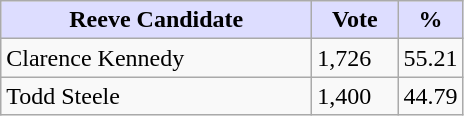<table class="wikitable">
<tr>
<th style="background:#ddf; width:200px;">Reeve Candidate </th>
<th style="background:#ddf; width:50px;">Vote</th>
<th style="background:#ddf; width:30px;">%</th>
</tr>
<tr>
<td>Clarence Kennedy</td>
<td>1,726</td>
<td>55.21</td>
</tr>
<tr>
<td>Todd Steele</td>
<td>1,400</td>
<td>44.79</td>
</tr>
</table>
